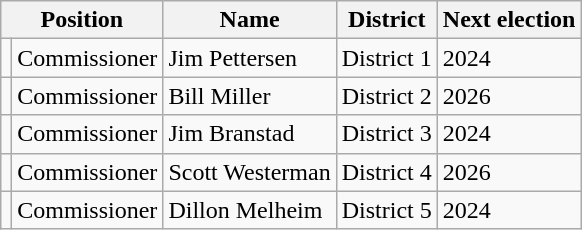<table class="wikitable">
<tr>
<th colspan="2">Position</th>
<th>Name</th>
<th>District</th>
<th>Next election</th>
</tr>
<tr>
<td></td>
<td>Commissioner</td>
<td>Jim Pettersen</td>
<td>District 1</td>
<td>2024</td>
</tr>
<tr>
<td></td>
<td>Commissioner</td>
<td>Bill Miller</td>
<td>District 2</td>
<td>2026</td>
</tr>
<tr>
<td></td>
<td>Commissioner</td>
<td>Jim Branstad</td>
<td>District 3</td>
<td>2024</td>
</tr>
<tr>
<td></td>
<td>Commissioner</td>
<td>Scott Westerman</td>
<td>District 4</td>
<td>2026</td>
</tr>
<tr>
<td></td>
<td>Commissioner</td>
<td>Dillon Melheim</td>
<td>District 5</td>
<td>2024</td>
</tr>
</table>
